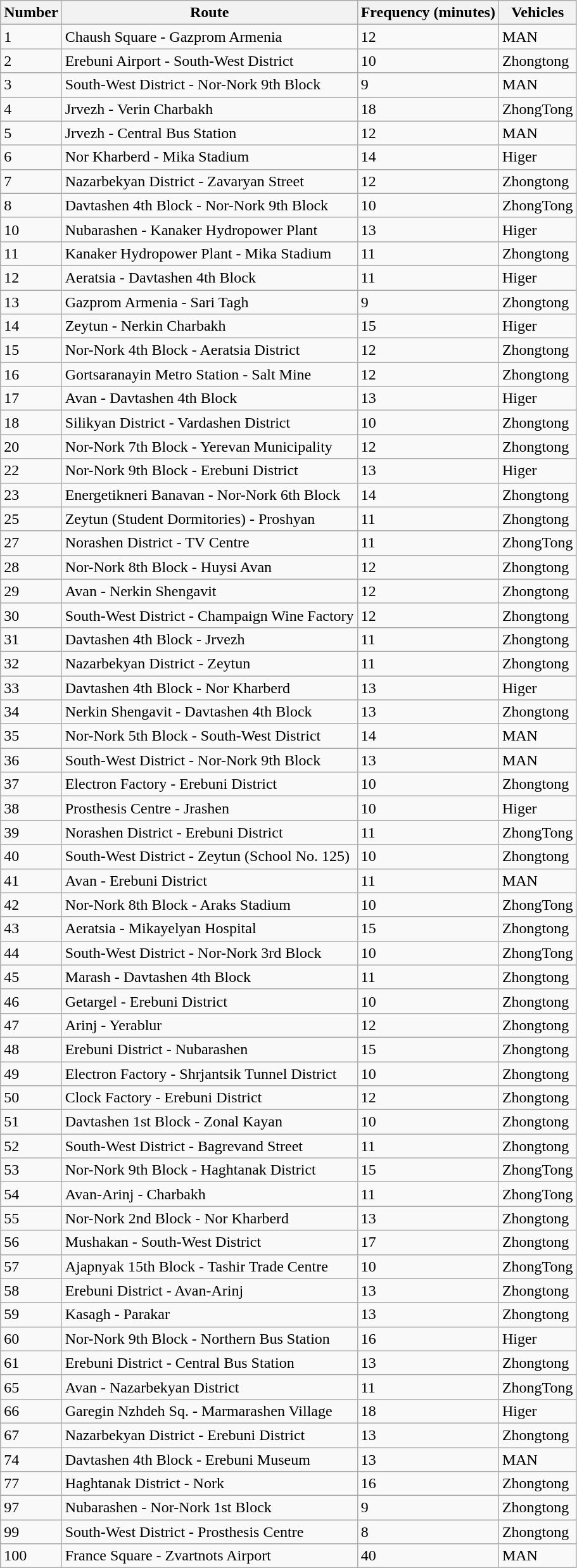<table class="wikitable sortable mw-collapsible mw-collapsed">
<tr>
<th>Number</th>
<th>Route</th>
<th>Frequency (minutes)</th>
<th>Vehicles</th>
</tr>
<tr>
<td>1</td>
<td>Chaush Square - Gazprom Armenia</td>
<td>12</td>
<td>MAN</td>
</tr>
<tr>
<td>2</td>
<td>Erebuni Airport - South-West District</td>
<td>10</td>
<td>Zhongtong</td>
</tr>
<tr>
<td>3</td>
<td>South-West District - Nor-Nork 9th Block</td>
<td>9</td>
<td>MAN</td>
</tr>
<tr>
<td>4</td>
<td>Jrvezh - Verin Charbakh</td>
<td>18</td>
<td>ZhongTong</td>
</tr>
<tr>
<td>5</td>
<td>Jrvezh - Central Bus Station</td>
<td>12</td>
<td>MAN</td>
</tr>
<tr>
<td>6</td>
<td>Nor Kharberd - Mika Stadium</td>
<td>14</td>
<td>Higer</td>
</tr>
<tr>
<td>7</td>
<td>Nazarbekyan District - Zavaryan Street</td>
<td>12</td>
<td>Zhongtong</td>
</tr>
<tr>
<td>8</td>
<td>Davtashen 4th Block - Nor-Nork 9th Block</td>
<td>10</td>
<td>ZhongTong</td>
</tr>
<tr>
<td>10</td>
<td>Nubarashen - Kanaker Hydropower Plant</td>
<td>13</td>
<td>Higer</td>
</tr>
<tr>
<td>11</td>
<td>Kanaker Hydropower Plant - Mika Stadium</td>
<td>11</td>
<td>Zhongtong</td>
</tr>
<tr>
<td>12</td>
<td>Aeratsia - Davtashen 4th Block</td>
<td>11</td>
<td>Higer</td>
</tr>
<tr>
<td>13</td>
<td>Gazprom Armenia - Sari Tagh</td>
<td>9</td>
<td>Zhongtong</td>
</tr>
<tr>
<td>14</td>
<td>Zeytun - Nerkin Charbakh</td>
<td>15</td>
<td>Higer</td>
</tr>
<tr>
<td>15</td>
<td>Nor-Nork 4th Block - Aeratsia District</td>
<td>12</td>
<td>Zhongtong</td>
</tr>
<tr>
<td>16</td>
<td>Gortsaranayin Metro Station - Salt Mine</td>
<td>12</td>
<td>Zhongtong</td>
</tr>
<tr>
<td>17</td>
<td>Avan - Davtashen 4th Block</td>
<td>13</td>
<td>Higer</td>
</tr>
<tr>
<td>18</td>
<td>Silikyan District - Vardashen District</td>
<td>10</td>
<td>Zhongtong</td>
</tr>
<tr>
<td>20</td>
<td>Nor-Nork 7th Block - Yerevan Municipality</td>
<td>12</td>
<td>Zhongtong</td>
</tr>
<tr>
<td>22</td>
<td>Nor-Nork 9th Block - Erebuni District</td>
<td>13</td>
<td>Higer</td>
</tr>
<tr>
<td>23</td>
<td>Energetikneri Banavan - Nor-Nork 6th Block</td>
<td>14</td>
<td>Zhongtong</td>
</tr>
<tr>
<td>25</td>
<td>Zeytun (Student Dormitories) - Proshyan</td>
<td>11</td>
<td>Zhongtong</td>
</tr>
<tr>
<td>27</td>
<td>Norashen District - TV Centre</td>
<td>11</td>
<td>ZhongTong</td>
</tr>
<tr>
<td>28</td>
<td>Nor-Nork 8th Block - Huysi Avan</td>
<td>12</td>
<td>Zhongtong</td>
</tr>
<tr>
<td>29</td>
<td>Avan - Nerkin Shengavit</td>
<td>12</td>
<td>Zhongtong</td>
</tr>
<tr>
<td>30</td>
<td>South-West District - Champaign Wine Factory</td>
<td>12</td>
<td>Zhongtong</td>
</tr>
<tr>
<td>31</td>
<td>Davtashen 4th Block - Jrvezh</td>
<td>11</td>
<td>Zhongtong</td>
</tr>
<tr>
<td>32</td>
<td>Nazarbekyan District - Zeytun</td>
<td>11</td>
<td>Zhongtong</td>
</tr>
<tr>
<td>33</td>
<td>Davtashen 4th Block - Nor Kharberd</td>
<td>13</td>
<td>Higer</td>
</tr>
<tr>
<td>34</td>
<td>Nerkin Shengavit - Davtashen 4th Block</td>
<td>13</td>
<td>Zhongtong</td>
</tr>
<tr>
<td>35</td>
<td>Nor-Nork 5th Block - South-West District</td>
<td>14</td>
<td>MAN</td>
</tr>
<tr>
<td>36</td>
<td>South-West District  - Nor-Nork 9th Block</td>
<td>13</td>
<td>MAN</td>
</tr>
<tr>
<td>37</td>
<td>Electron Factory - Erebuni District</td>
<td>10</td>
<td>Zhongtong</td>
</tr>
<tr>
<td>38</td>
<td>Prosthesis Centre - Jrashen</td>
<td>10</td>
<td>Higer</td>
</tr>
<tr>
<td>39</td>
<td>Norashen District - Erebuni District</td>
<td>11</td>
<td>ZhongTong</td>
</tr>
<tr>
<td>40</td>
<td>South-West District - Zeytun (School No. 125)</td>
<td>10</td>
<td>Zhongtong</td>
</tr>
<tr>
<td>41</td>
<td>Avan - Erebuni District</td>
<td>11</td>
<td>MAN</td>
</tr>
<tr>
<td>42</td>
<td>Nor-Nork 8th Block - Araks Stadium</td>
<td>10</td>
<td>ZhongTong</td>
</tr>
<tr>
<td>43</td>
<td>Aeratsia - Mikayelyan Hospital</td>
<td>15</td>
<td>Zhongtong</td>
</tr>
<tr>
<td>44</td>
<td>South-West District - Nor-Nork 3rd Block</td>
<td>10</td>
<td>ZhongTong</td>
</tr>
<tr>
<td>45</td>
<td>Marash - Davtashen 4th Block</td>
<td>11</td>
<td>Zhongtong</td>
</tr>
<tr>
<td>46</td>
<td>Getargel - Erebuni District</td>
<td>10</td>
<td>Zhongtong</td>
</tr>
<tr>
<td>47</td>
<td>Arinj - Yerablur</td>
<td>12</td>
<td>Zhongtong</td>
</tr>
<tr>
<td>48</td>
<td>Erebuni District - Nubarashen</td>
<td>15</td>
<td>Zhongtong</td>
</tr>
<tr>
<td>49</td>
<td>Electron Factory - Shrjantsik Tunnel District</td>
<td>10</td>
<td>Zhongtong</td>
</tr>
<tr>
<td>50</td>
<td>Clock Factory - Erebuni District</td>
<td>12</td>
<td>Zhongtong</td>
</tr>
<tr>
<td>51</td>
<td>Davtashen 1st Block - Zonal Kayan</td>
<td>10</td>
<td>Zhongtong</td>
</tr>
<tr>
<td>52</td>
<td>South-West District - Bagrevand Street</td>
<td>11</td>
<td>Zhongtong</td>
</tr>
<tr>
<td>53</td>
<td>Nor-Nork 9th Block - Haghtanak District</td>
<td>15</td>
<td>ZhongTong</td>
</tr>
<tr>
<td>54</td>
<td>Avan-Arinj - Charbakh</td>
<td>11</td>
<td>ZhongTong</td>
</tr>
<tr>
<td>55</td>
<td>Nor-Nork 2nd Block - Nor Kharberd</td>
<td>13</td>
<td>Zhongtong</td>
</tr>
<tr>
<td>56</td>
<td>Mushakan - South-West District</td>
<td>17</td>
<td>Zhongtong</td>
</tr>
<tr>
<td>57</td>
<td>Ajapnyak 15th Block - Tashir Trade Centre</td>
<td>10</td>
<td>ZhongTong</td>
</tr>
<tr>
<td>58</td>
<td>Erebuni District - Avan-Arinj</td>
<td>13</td>
<td>Zhongtong</td>
</tr>
<tr>
<td>59</td>
<td>Kasagh - Parakar</td>
<td>13</td>
<td>Zhongtong</td>
</tr>
<tr>
<td>60</td>
<td>Nor-Nork 9th Block - Northern Bus Station</td>
<td>16</td>
<td>Higer</td>
</tr>
<tr>
<td>61</td>
<td>Erebuni District - Central Bus Station</td>
<td>13</td>
<td>Zhongtong</td>
</tr>
<tr>
<td>65</td>
<td>Avan - Nazarbekyan District</td>
<td>11</td>
<td>ZhongTong</td>
</tr>
<tr>
<td>66</td>
<td>Garegin Nzhdeh Sq. - Marmarashen Village</td>
<td>18</td>
<td>Higer</td>
</tr>
<tr>
<td>67</td>
<td>Nazarbekyan District - Erebuni District</td>
<td>13</td>
<td>Zhongtong</td>
</tr>
<tr>
<td>74</td>
<td>Davtashen 4th Block - Erebuni Museum</td>
<td>13</td>
<td>MAN</td>
</tr>
<tr>
<td>77</td>
<td>Haghtanak District - Nork</td>
<td>16</td>
<td>Zhongtong</td>
</tr>
<tr>
<td>97</td>
<td>Nubarashen - Nor-Nork 1st Block</td>
<td>9</td>
<td>Zhongtong</td>
</tr>
<tr>
<td>99</td>
<td>South-West District - Prosthesis Centre</td>
<td>8</td>
<td>Zhongtong</td>
</tr>
<tr>
<td>100</td>
<td>France Square - Zvartnots Airport</td>
<td>40</td>
<td>MAN</td>
</tr>
</table>
